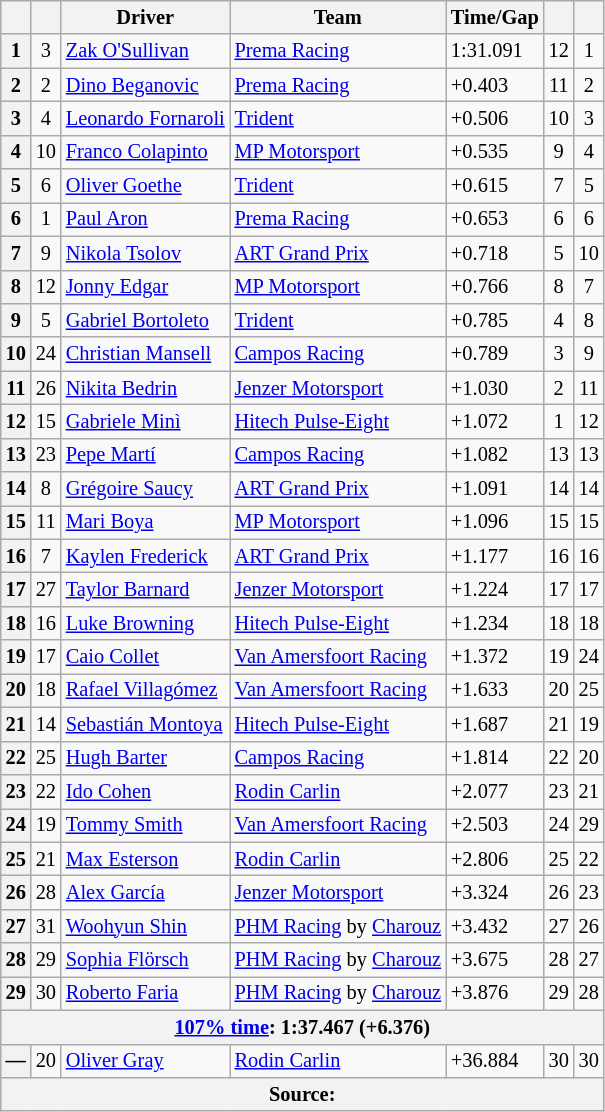<table class="wikitable" style="font-size:85%">
<tr>
<th></th>
<th></th>
<th>Driver</th>
<th>Team</th>
<th>Time/Gap</th>
<th></th>
<th></th>
</tr>
<tr>
<th>1</th>
<td align="center">3</td>
<td> <a href='#'>Zak O'Sullivan</a></td>
<td><a href='#'>Prema Racing</a></td>
<td>1:31.091</td>
<td align="center">12</td>
<td align="center">1</td>
</tr>
<tr>
<th>2</th>
<td align="center">2</td>
<td> <a href='#'>Dino Beganovic</a></td>
<td><a href='#'>Prema Racing</a></td>
<td>+0.403</td>
<td align="center">11</td>
<td align="center">2</td>
</tr>
<tr>
<th>3</th>
<td align="center">4</td>
<td> <a href='#'>Leonardo Fornaroli</a></td>
<td><a href='#'>Trident</a></td>
<td>+0.506</td>
<td align="center">10</td>
<td align="center">3</td>
</tr>
<tr>
<th>4</th>
<td align="center">10</td>
<td> <a href='#'>Franco Colapinto</a></td>
<td><a href='#'>MP Motorsport</a></td>
<td>+0.535</td>
<td align="center">9</td>
<td align="center">4</td>
</tr>
<tr>
<th>5</th>
<td align="center">6</td>
<td> <a href='#'>Oliver Goethe</a></td>
<td><a href='#'>Trident</a></td>
<td>+0.615</td>
<td align="center">7</td>
<td align="center">5</td>
</tr>
<tr>
<th>6</th>
<td align="center">1</td>
<td> <a href='#'>Paul Aron</a></td>
<td><a href='#'>Prema Racing</a></td>
<td>+0.653</td>
<td align="center">6</td>
<td align="center">6</td>
</tr>
<tr>
<th>7</th>
<td align="center">9</td>
<td> <a href='#'>Nikola Tsolov</a></td>
<td><a href='#'>ART Grand Prix</a></td>
<td>+0.718</td>
<td align="center">5</td>
<td align="center">10</td>
</tr>
<tr>
<th>8</th>
<td align="center">12</td>
<td> <a href='#'>Jonny Edgar</a></td>
<td><a href='#'>MP Motorsport</a></td>
<td>+0.766</td>
<td align="center">8</td>
<td align="center">7</td>
</tr>
<tr>
<th>9</th>
<td align="center">5</td>
<td> <a href='#'>Gabriel Bortoleto</a></td>
<td><a href='#'>Trident</a></td>
<td>+0.785</td>
<td align="center">4</td>
<td align="center">8</td>
</tr>
<tr>
<th>10</th>
<td align="center">24</td>
<td> <a href='#'>Christian Mansell</a></td>
<td><a href='#'>Campos Racing</a></td>
<td>+0.789</td>
<td align="center">3</td>
<td align="center">9</td>
</tr>
<tr>
<th>11</th>
<td align="center">26</td>
<td> <a href='#'>Nikita Bedrin</a></td>
<td><a href='#'>Jenzer Motorsport</a></td>
<td>+1.030</td>
<td align="center">2</td>
<td align="center">11</td>
</tr>
<tr>
<th>12</th>
<td align="center">15</td>
<td> <a href='#'>Gabriele Minì</a></td>
<td><a href='#'>Hitech Pulse-Eight</a></td>
<td>+1.072</td>
<td align="center">1</td>
<td align="center">12</td>
</tr>
<tr>
<th>13</th>
<td align="center">23</td>
<td> <a href='#'>Pepe Martí</a></td>
<td><a href='#'>Campos Racing</a></td>
<td>+1.082</td>
<td align="center">13</td>
<td align="center">13</td>
</tr>
<tr>
<th>14</th>
<td align="center">8</td>
<td> <a href='#'>Grégoire Saucy</a></td>
<td><a href='#'>ART Grand Prix</a></td>
<td>+1.091</td>
<td align="center">14</td>
<td align="center">14</td>
</tr>
<tr>
<th>15</th>
<td align="center">11</td>
<td> <a href='#'>Mari Boya</a></td>
<td><a href='#'>MP Motorsport</a></td>
<td>+1.096</td>
<td align="center">15</td>
<td align="center">15</td>
</tr>
<tr>
<th>16</th>
<td align="center">7</td>
<td> <a href='#'>Kaylen Frederick</a></td>
<td><a href='#'>ART Grand Prix</a></td>
<td>+1.177</td>
<td align="center">16</td>
<td align="center">16</td>
</tr>
<tr>
<th>17</th>
<td align="center">27</td>
<td> <a href='#'>Taylor Barnard</a></td>
<td><a href='#'>Jenzer Motorsport</a></td>
<td>+1.224</td>
<td align="center">17</td>
<td align="center">17</td>
</tr>
<tr>
<th>18</th>
<td align="center">16</td>
<td> <a href='#'>Luke Browning</a></td>
<td><a href='#'>Hitech Pulse-Eight</a></td>
<td>+1.234</td>
<td align="center">18</td>
<td align="center">18</td>
</tr>
<tr>
<th>19</th>
<td align="center">17</td>
<td> <a href='#'>Caio Collet</a></td>
<td><a href='#'>Van Amersfoort Racing</a></td>
<td>+1.372</td>
<td align="center">19</td>
<td align="center">24</td>
</tr>
<tr>
<th>20</th>
<td align="center">18</td>
<td> <a href='#'>Rafael Villagómez</a></td>
<td><a href='#'>Van Amersfoort Racing</a></td>
<td>+1.633</td>
<td align="center">20</td>
<td align="center">25</td>
</tr>
<tr>
<th>21</th>
<td align="center">14</td>
<td> <a href='#'>Sebastián Montoya</a></td>
<td><a href='#'>Hitech Pulse-Eight</a></td>
<td>+1.687</td>
<td align="center">21</td>
<td align="center">19</td>
</tr>
<tr>
<th>22</th>
<td align="center">25</td>
<td> <a href='#'>Hugh Barter</a></td>
<td><a href='#'>Campos Racing</a></td>
<td>+1.814</td>
<td align="center">22</td>
<td align="center">20</td>
</tr>
<tr>
<th>23</th>
<td align="center">22</td>
<td> <a href='#'>Ido Cohen</a></td>
<td><a href='#'>Rodin Carlin</a></td>
<td>+2.077</td>
<td align="center">23</td>
<td align="center">21</td>
</tr>
<tr>
<th>24</th>
<td align="center">19</td>
<td> <a href='#'>Tommy Smith</a></td>
<td><a href='#'>Van Amersfoort Racing</a></td>
<td>+2.503</td>
<td align="center">24</td>
<td align="center">29</td>
</tr>
<tr>
<th>25</th>
<td align="center">21</td>
<td> <a href='#'>Max Esterson</a></td>
<td><a href='#'>Rodin Carlin</a></td>
<td>+2.806</td>
<td align="center">25</td>
<td align="center">22</td>
</tr>
<tr>
<th>26</th>
<td align="center">28</td>
<td> <a href='#'>Alex García</a></td>
<td><a href='#'>Jenzer Motorsport</a></td>
<td>+3.324</td>
<td align="center">26</td>
<td align="center">23</td>
</tr>
<tr>
<th>27</th>
<td align="center">31</td>
<td> <a href='#'>Woohyun Shin</a></td>
<td><a href='#'>PHM Racing</a> by <a href='#'>Charouz</a></td>
<td>+3.432</td>
<td align="center">27</td>
<td align="center">26</td>
</tr>
<tr>
<th>28</th>
<td align="center">29</td>
<td> <a href='#'>Sophia Flörsch</a></td>
<td><a href='#'>PHM Racing</a> by <a href='#'>Charouz</a></td>
<td>+3.675</td>
<td align="center">28</td>
<td align="center">27</td>
</tr>
<tr>
<th>29</th>
<td align="center">30</td>
<td> <a href='#'>Roberto Faria</a></td>
<td><a href='#'>PHM Racing</a> by <a href='#'>Charouz</a></td>
<td>+3.876</td>
<td align="center">29</td>
<td align="center">28</td>
</tr>
<tr>
<th colspan="7"><a href='#'>107% time</a><strong>: 1:37.467 (+6.376)</strong></th>
</tr>
<tr>
<th>—</th>
<td align="center">20</td>
<td> <a href='#'>Oliver Gray</a></td>
<td><a href='#'>Rodin Carlin</a></td>
<td>+36.884</td>
<td align="center">30</td>
<td align="center">30</td>
</tr>
<tr>
<th colspan="7">Source:</th>
</tr>
</table>
